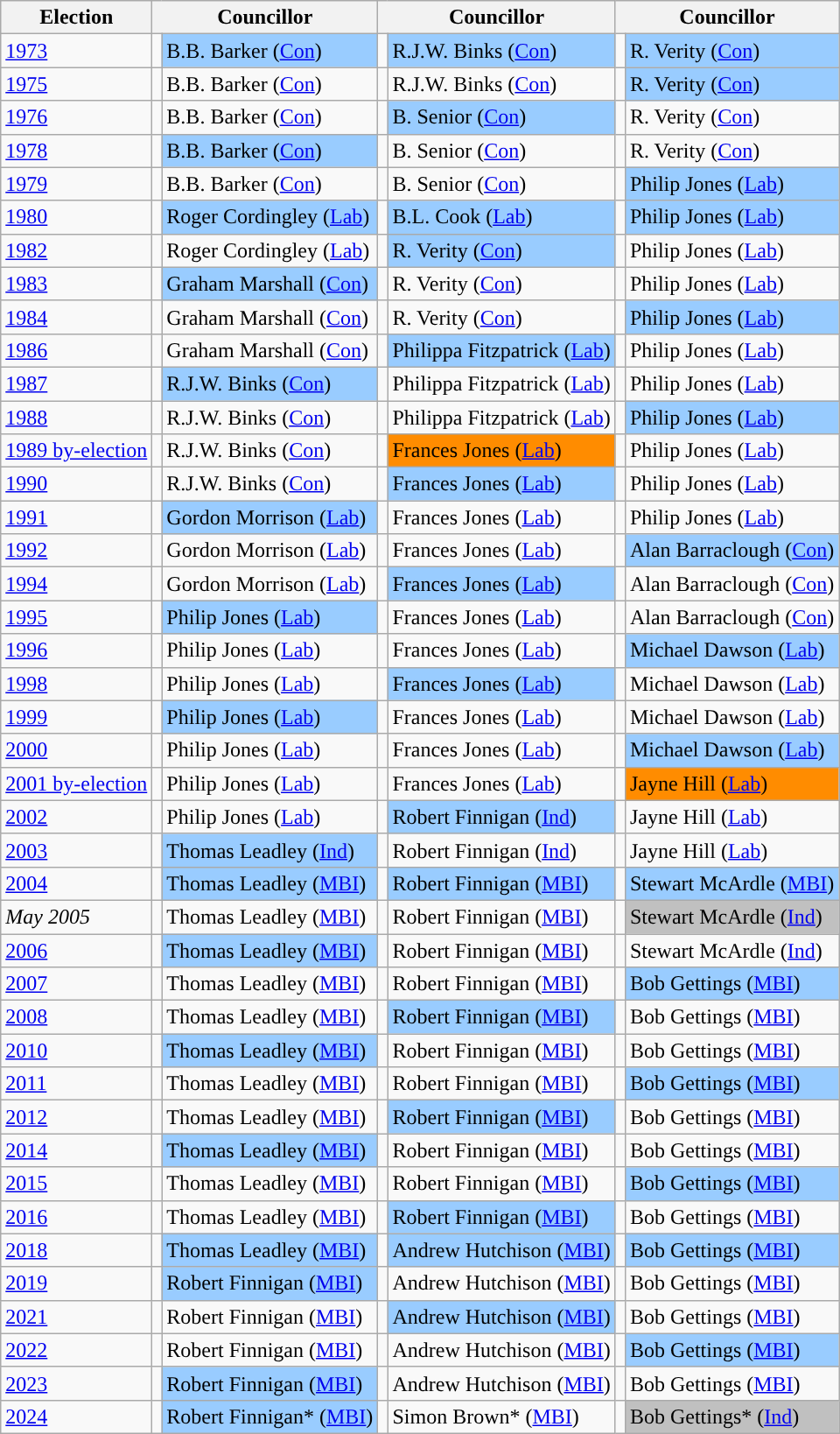<table class="wikitable">
<tr>
<th>Election</th>
<th colspan="2">Councillor</th>
<th colspan="2">Councillor</th>
<th colspan="2">Councillor</th>
</tr>
<tr>
<td><a href='#'>1973</a></td>
<td style="background-color: "></td>
<td bgcolor="#99CCFF">B.B. Barker (<a href='#'>Con</a>)</td>
<td style="background-color: "></td>
<td bgcolor="#99CCFF">R.J.W. Binks (<a href='#'>Con</a>)</td>
<td style="background-color: "></td>
<td bgcolor="#99CCFF">R. Verity (<a href='#'>Con</a>)</td>
</tr>
<tr>
<td><a href='#'>1975</a></td>
<td style="background-color: "></td>
<td>B.B. Barker (<a href='#'>Con</a>)</td>
<td style="background-color: "></td>
<td>R.J.W. Binks (<a href='#'>Con</a>)</td>
<td style="background-color: "></td>
<td bgcolor="#99CCFF">R. Verity (<a href='#'>Con</a>)</td>
</tr>
<tr>
<td><a href='#'>1976</a></td>
<td style="background-color: "></td>
<td>B.B. Barker (<a href='#'>Con</a>)</td>
<td style="background-color: "></td>
<td bgcolor="#99CCFF">B. Senior (<a href='#'>Con</a>)</td>
<td style="background-color: "></td>
<td>R. Verity (<a href='#'>Con</a>)</td>
</tr>
<tr>
<td><a href='#'>1978</a></td>
<td style="background-color: "></td>
<td bgcolor="#99CCFF">B.B. Barker (<a href='#'>Con</a>)</td>
<td style="background-color: "></td>
<td>B. Senior (<a href='#'>Con</a>)</td>
<td style="background-color: "></td>
<td>R. Verity (<a href='#'>Con</a>)</td>
</tr>
<tr>
<td><a href='#'>1979</a></td>
<td style="background-color: "></td>
<td>B.B. Barker (<a href='#'>Con</a>)</td>
<td style="background-color: "></td>
<td>B. Senior (<a href='#'>Con</a>)</td>
<td style="background-color: "></td>
<td bgcolor="#99CCFF">Philip Jones (<a href='#'>Lab</a>)</td>
</tr>
<tr>
<td><a href='#'>1980</a></td>
<td style="background-color: "></td>
<td bgcolor="#99CCFF">Roger Cordingley (<a href='#'>Lab</a>)</td>
<td style="background-color: "></td>
<td bgcolor="#99CCFF">B.L. Cook (<a href='#'>Lab</a>)</td>
<td style="background-color: "></td>
<td bgcolor="#99CCFF">Philip Jones (<a href='#'>Lab</a>)</td>
</tr>
<tr>
<td><a href='#'>1982</a></td>
<td style="background-color: "></td>
<td>Roger Cordingley (<a href='#'>Lab</a>)</td>
<td style="background-color: "></td>
<td bgcolor="#99CCFF">R. Verity (<a href='#'>Con</a>)</td>
<td style="background-color: "></td>
<td>Philip Jones (<a href='#'>Lab</a>)</td>
</tr>
<tr>
<td><a href='#'>1983</a></td>
<td style="background-color: "></td>
<td bgcolor="#99CCFF">Graham Marshall (<a href='#'>Con</a>)</td>
<td style="background-color: "></td>
<td>R. Verity (<a href='#'>Con</a>)</td>
<td style="background-color: "></td>
<td>Philip Jones (<a href='#'>Lab</a>)</td>
</tr>
<tr>
<td><a href='#'>1984</a></td>
<td style="background-color: "></td>
<td>Graham Marshall (<a href='#'>Con</a>)</td>
<td style="background-color: "></td>
<td>R. Verity (<a href='#'>Con</a>)</td>
<td style="background-color: "></td>
<td bgcolor="#99CCFF">Philip Jones (<a href='#'>Lab</a>)</td>
</tr>
<tr>
<td><a href='#'>1986</a></td>
<td style="background-color: "></td>
<td>Graham Marshall (<a href='#'>Con</a>)</td>
<td style="background-color: "></td>
<td bgcolor="#99CCFF">Philippa Fitzpatrick (<a href='#'>Lab</a>)</td>
<td style="background-color: "></td>
<td>Philip Jones (<a href='#'>Lab</a>)</td>
</tr>
<tr>
<td><a href='#'>1987</a></td>
<td style="background-color: "></td>
<td bgcolor="#99CCFF">R.J.W. Binks (<a href='#'>Con</a>)</td>
<td style="background-color: "></td>
<td>Philippa Fitzpatrick (<a href='#'>Lab</a>)</td>
<td style="background-color: "></td>
<td>Philip Jones (<a href='#'>Lab</a>)</td>
</tr>
<tr>
<td><a href='#'>1988</a></td>
<td style="background-color: "></td>
<td>R.J.W. Binks (<a href='#'>Con</a>)</td>
<td style="background-color: "></td>
<td>Philippa Fitzpatrick (<a href='#'>Lab</a>)</td>
<td style="background-color: "></td>
<td bgcolor="#99CCFF">Philip Jones (<a href='#'>Lab</a>)</td>
</tr>
<tr>
<td><a href='#'>1989 by-election</a></td>
<td style="background-color: "></td>
<td>R.J.W. Binks (<a href='#'>Con</a>)</td>
<td style="background-color: "></td>
<td bgcolor="#FF8C00">Frances Jones (<a href='#'>Lab</a>)</td>
<td style="background-color: "></td>
<td>Philip Jones (<a href='#'>Lab</a>)</td>
</tr>
<tr>
<td><a href='#'>1990</a></td>
<td style="background-color: "></td>
<td>R.J.W. Binks (<a href='#'>Con</a>)</td>
<td style="background-color: "></td>
<td bgcolor="#99CCFF">Frances Jones (<a href='#'>Lab</a>)</td>
<td style="background-color: "></td>
<td>Philip Jones (<a href='#'>Lab</a>)</td>
</tr>
<tr>
<td><a href='#'>1991</a></td>
<td style="background-color: "></td>
<td bgcolor="#99CCFF">Gordon Morrison (<a href='#'>Lab</a>)</td>
<td style="background-color: "></td>
<td>Frances Jones (<a href='#'>Lab</a>)</td>
<td style="background-color: "></td>
<td>Philip Jones (<a href='#'>Lab</a>)</td>
</tr>
<tr>
<td><a href='#'>1992</a></td>
<td style="background-color: "></td>
<td>Gordon Morrison (<a href='#'>Lab</a>)</td>
<td style="background-color: "></td>
<td>Frances Jones (<a href='#'>Lab</a>)</td>
<td style="background-color: "></td>
<td bgcolor="#99CCFF">Alan Barraclough (<a href='#'>Con</a>)</td>
</tr>
<tr>
<td><a href='#'>1994</a></td>
<td style="background-color: "></td>
<td>Gordon Morrison (<a href='#'>Lab</a>)</td>
<td style="background-color: "></td>
<td bgcolor="#99CCFF">Frances Jones (<a href='#'>Lab</a>)</td>
<td style="background-color: "></td>
<td>Alan Barraclough (<a href='#'>Con</a>)</td>
</tr>
<tr>
<td><a href='#'>1995</a></td>
<td style="background-color: "></td>
<td bgcolor="#99CCFF">Philip Jones (<a href='#'>Lab</a>)</td>
<td style="background-color: "></td>
<td>Frances Jones (<a href='#'>Lab</a>)</td>
<td style="background-color: "></td>
<td>Alan Barraclough (<a href='#'>Con</a>)</td>
</tr>
<tr>
<td><a href='#'>1996</a></td>
<td style="background-color: "></td>
<td>Philip Jones (<a href='#'>Lab</a>)</td>
<td style="background-color: "></td>
<td>Frances Jones (<a href='#'>Lab</a>)</td>
<td style="background-color: "></td>
<td bgcolor="#99CCFF">Michael Dawson (<a href='#'>Lab</a>)</td>
</tr>
<tr>
<td><a href='#'>1998</a></td>
<td style="background-color: "></td>
<td>Philip Jones (<a href='#'>Lab</a>)</td>
<td style="background-color: "></td>
<td bgcolor="#99CCFF">Frances Jones (<a href='#'>Lab</a>)</td>
<td style="background-color: "></td>
<td>Michael Dawson (<a href='#'>Lab</a>)</td>
</tr>
<tr>
<td><a href='#'>1999</a></td>
<td style="background-color: "></td>
<td bgcolor="#99CCFF">Philip Jones (<a href='#'>Lab</a>)</td>
<td style="background-color: "></td>
<td>Frances Jones (<a href='#'>Lab</a>)</td>
<td style="background-color: "></td>
<td>Michael Dawson (<a href='#'>Lab</a>)</td>
</tr>
<tr>
<td><a href='#'>2000</a></td>
<td style="background-color: "></td>
<td>Philip Jones (<a href='#'>Lab</a>)</td>
<td style="background-color: "></td>
<td>Frances Jones (<a href='#'>Lab</a>)</td>
<td style="background-color: "></td>
<td bgcolor="#99CCFF">Michael Dawson (<a href='#'>Lab</a>)</td>
</tr>
<tr>
<td><a href='#'>2001 by-election</a></td>
<td style="background-color: "></td>
<td>Philip Jones (<a href='#'>Lab</a>)</td>
<td style="background-color: "></td>
<td>Frances Jones (<a href='#'>Lab</a>)</td>
<td style="background-color: "></td>
<td bgcolor="#FF8C00">Jayne Hill (<a href='#'>Lab</a>)</td>
</tr>
<tr>
<td><a href='#'>2002</a></td>
<td style="background-color: "></td>
<td>Philip Jones (<a href='#'>Lab</a>)</td>
<td style="background-color: "></td>
<td bgcolor="#99CCFF">Robert Finnigan (<a href='#'>Ind</a>)</td>
<td style="background-color: "></td>
<td>Jayne Hill (<a href='#'>Lab</a>)</td>
</tr>
<tr>
<td><a href='#'>2003</a></td>
<td style="background-color: "></td>
<td bgcolor="#99CCFF">Thomas Leadley (<a href='#'>Ind</a>)</td>
<td style="background-color: "></td>
<td>Robert Finnigan (<a href='#'>Ind</a>)</td>
<td style="background-color: "></td>
<td>Jayne Hill (<a href='#'>Lab</a>)</td>
</tr>
<tr>
<td><a href='#'>2004</a></td>
<td style="background-color: "></td>
<td bgcolor="#99CCFF">Thomas Leadley (<a href='#'>MBI</a>)</td>
<td style="background-color: "></td>
<td bgcolor="#99CCFF">Robert Finnigan (<a href='#'>MBI</a>)</td>
<td style="background-color: "></td>
<td bgcolor="#99CCFF">Stewart McArdle (<a href='#'>MBI</a>)</td>
</tr>
<tr>
<td><em>May 2005</em></td>
<td style="background-color: "></td>
<td>Thomas Leadley (<a href='#'>MBI</a>)</td>
<td style="background-color: "></td>
<td>Robert Finnigan (<a href='#'>MBI</a>)</td>
<td style="background-color: "></td>
<td bgcolor="#C0C0C0">Stewart McArdle (<a href='#'>Ind</a>)</td>
</tr>
<tr>
<td><a href='#'>2006</a></td>
<td style="background-color: "></td>
<td bgcolor="#99CCFF">Thomas Leadley (<a href='#'>MBI</a>)</td>
<td style="background-color: "></td>
<td>Robert Finnigan (<a href='#'>MBI</a>)</td>
<td style="background-color: "></td>
<td>Stewart McArdle (<a href='#'>Ind</a>)</td>
</tr>
<tr>
<td><a href='#'>2007</a></td>
<td style="background-color: "></td>
<td>Thomas Leadley (<a href='#'>MBI</a>)</td>
<td style="background-color: "></td>
<td>Robert Finnigan (<a href='#'>MBI</a>)</td>
<td style="background-color: "></td>
<td bgcolor="#99CCFF">Bob Gettings (<a href='#'>MBI</a>)</td>
</tr>
<tr>
<td><a href='#'>2008</a></td>
<td style="background-color: "></td>
<td>Thomas Leadley (<a href='#'>MBI</a>)</td>
<td style="background-color: "></td>
<td bgcolor="#99CCFF">Robert Finnigan (<a href='#'>MBI</a>)</td>
<td style="background-color: "></td>
<td>Bob Gettings (<a href='#'>MBI</a>)</td>
</tr>
<tr>
<td><a href='#'>2010</a></td>
<td style="background-color: "></td>
<td bgcolor="#99CCFF">Thomas Leadley (<a href='#'>MBI</a>)</td>
<td style="background-color: "></td>
<td>Robert Finnigan (<a href='#'>MBI</a>)</td>
<td style="background-color: "></td>
<td>Bob Gettings (<a href='#'>MBI</a>)</td>
</tr>
<tr>
<td><a href='#'>2011</a></td>
<td style="background-color: "></td>
<td>Thomas Leadley (<a href='#'>MBI</a>)</td>
<td style="background-color: "></td>
<td>Robert Finnigan (<a href='#'>MBI</a>)</td>
<td style="background-color: "></td>
<td bgcolor="#99CCFF">Bob Gettings (<a href='#'>MBI</a>)</td>
</tr>
<tr>
<td><a href='#'>2012</a></td>
<td style="background-color: "></td>
<td>Thomas Leadley (<a href='#'>MBI</a>)</td>
<td style="background-color: "></td>
<td bgcolor="#99CCFF">Robert Finnigan (<a href='#'>MBI</a>)</td>
<td style="background-color: "></td>
<td>Bob Gettings (<a href='#'>MBI</a>)</td>
</tr>
<tr>
<td><a href='#'>2014</a></td>
<td style="background-color: "></td>
<td bgcolor="#99CCFF">Thomas Leadley (<a href='#'>MBI</a>)</td>
<td style="background-color: "></td>
<td>Robert Finnigan (<a href='#'>MBI</a>)</td>
<td style="background-color: "></td>
<td>Bob Gettings (<a href='#'>MBI</a>)</td>
</tr>
<tr>
<td><a href='#'>2015</a></td>
<td style="background-color: "></td>
<td>Thomas Leadley (<a href='#'>MBI</a>)</td>
<td style="background-color: "></td>
<td>Robert Finnigan (<a href='#'>MBI</a>)</td>
<td style="background-color: "></td>
<td bgcolor="#99CCFF">Bob Gettings (<a href='#'>MBI</a>)</td>
</tr>
<tr>
<td><a href='#'>2016</a></td>
<td style="background-color: "></td>
<td>Thomas Leadley (<a href='#'>MBI</a>)</td>
<td style="background-color: "></td>
<td bgcolor="#99CCFF">Robert Finnigan (<a href='#'>MBI</a>)</td>
<td style="background-color: "></td>
<td>Bob Gettings (<a href='#'>MBI</a>)</td>
</tr>
<tr>
<td><a href='#'>2018</a></td>
<td style="background-color: "></td>
<td bgcolor="#99CCFF">Thomas Leadley (<a href='#'>MBI</a>)</td>
<td style="background-color: "></td>
<td bgcolor="#99CCFF">Andrew Hutchison (<a href='#'>MBI</a>)</td>
<td style="background-color: "></td>
<td bgcolor="#99CCFF">Bob Gettings (<a href='#'>MBI</a>)</td>
</tr>
<tr>
<td><a href='#'>2019</a></td>
<td style="background-color: "></td>
<td bgcolor="#99CCFF">Robert Finnigan (<a href='#'>MBI</a>)</td>
<td style="background-color: "></td>
<td>Andrew Hutchison (<a href='#'>MBI</a>)</td>
<td style="background-color: "></td>
<td>Bob Gettings (<a href='#'>MBI</a>)</td>
</tr>
<tr>
<td><a href='#'>2021</a></td>
<td style="background-color: "></td>
<td>Robert Finnigan (<a href='#'>MBI</a>)</td>
<td style="background-color: "></td>
<td bgcolor="#99CCFF">Andrew Hutchison (<a href='#'>MBI</a>)</td>
<td style="background-color: "></td>
<td>Bob Gettings (<a href='#'>MBI</a>)</td>
</tr>
<tr>
<td><a href='#'>2022</a></td>
<td style="background-color: "></td>
<td>Robert Finnigan (<a href='#'>MBI</a>)</td>
<td style="background-color: "></td>
<td>Andrew Hutchison (<a href='#'>MBI</a>)</td>
<td style="background-color: "></td>
<td bgcolor="#99CCFF">Bob Gettings (<a href='#'>MBI</a>)</td>
</tr>
<tr>
<td><a href='#'>2023</a></td>
<td style="background-color: "></td>
<td bgcolor="#99CCFF">Robert Finnigan (<a href='#'>MBI</a>)</td>
<td style="background-color: "></td>
<td>Andrew Hutchison (<a href='#'>MBI</a>)</td>
<td style="background-color: "></td>
<td>Bob Gettings (<a href='#'>MBI</a>)</td>
</tr>
<tr>
<td><a href='#'>2024</a></td>
<td style="background-color: "></td>
<td bgcolor="#99CCFF">Robert Finnigan* (<a href='#'>MBI</a>)</td>
<td style="background-color: "></td>
<td>Simon Brown* (<a href='#'>MBI</a>)</td>
<td style="background-color: "></td>
<td bgcolor="#C0C0C0">Bob Gettings* (<a href='#'>Ind</a>)</td>
</tr>
</table>
